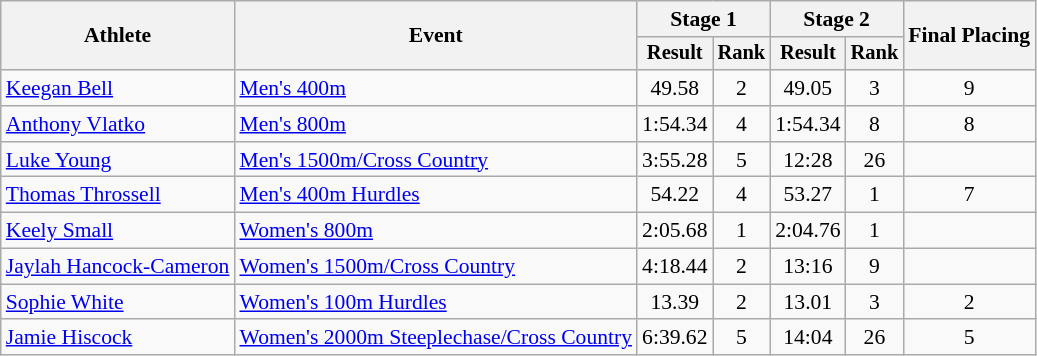<table class="wikitable" style="font-size:90%">
<tr>
<th rowspan=2>Athlete</th>
<th rowspan=2>Event</th>
<th colspan=2>Stage 1</th>
<th colspan=2>Stage 2</th>
<th rowspan=2>Final Placing</th>
</tr>
<tr style="font-size:95%">
<th>Result</th>
<th>Rank</th>
<th>Result</th>
<th>Rank</th>
</tr>
<tr align=center>
<td align=left><a href='#'>Keegan Bell</a></td>
<td align=left><a href='#'>Men's 400m</a></td>
<td>49.58</td>
<td>2</td>
<td>49.05</td>
<td>3</td>
<td>9</td>
</tr>
<tr align=center>
<td align=left><a href='#'>Anthony Vlatko</a></td>
<td align=left><a href='#'>Men's 800m</a></td>
<td>1:54.34</td>
<td>4</td>
<td>1:54.34</td>
<td>8</td>
<td>8</td>
</tr>
<tr align=center>
<td align=left><a href='#'>Luke Young</a></td>
<td align=left><a href='#'>Men's 1500m/Cross Country</a></td>
<td>3:55.28</td>
<td>5</td>
<td>12:28</td>
<td>26</td>
<td></td>
</tr>
<tr align=center>
<td align=left><a href='#'>Thomas Throssell</a></td>
<td align=left><a href='#'>Men's 400m Hurdles</a></td>
<td>54.22</td>
<td>4</td>
<td>53.27</td>
<td>1</td>
<td>7</td>
</tr>
<tr align=center>
<td align=left><a href='#'>Keely Small</a></td>
<td align=left><a href='#'>Women's 800m</a></td>
<td>2:05.68</td>
<td>1</td>
<td>2:04.76</td>
<td>1</td>
<td></td>
</tr>
<tr align=center>
<td align=left><a href='#'>Jaylah Hancock-Cameron</a></td>
<td align=left><a href='#'>Women's 1500m/Cross Country</a></td>
<td>4:18.44</td>
<td>2</td>
<td>13:16</td>
<td>9</td>
<td></td>
</tr>
<tr align=center>
<td align=left><a href='#'>Sophie White</a></td>
<td align=left><a href='#'>Women's 100m Hurdles</a></td>
<td>13.39</td>
<td>2</td>
<td>13.01</td>
<td>3</td>
<td>2</td>
</tr>
<tr align=center>
<td align=left><a href='#'>Jamie Hiscock</a></td>
<td align=left><a href='#'>Women's 2000m Steeplechase/Cross Country</a></td>
<td>6:39.62</td>
<td>5</td>
<td>14:04</td>
<td>26</td>
<td>5</td>
</tr>
</table>
